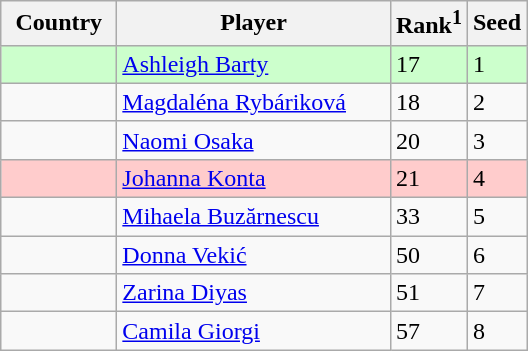<table class="wikitable" border="1">
<tr>
<th width="70">Country</th>
<th width="175">Player</th>
<th>Rank<sup>1</sup></th>
<th>Seed</th>
</tr>
<tr style="background:#cfc;">
<td></td>
<td><a href='#'>Ashleigh Barty</a></td>
<td>17</td>
<td>1</td>
</tr>
<tr>
<td></td>
<td><a href='#'>Magdaléna Rybáriková</a></td>
<td>18</td>
<td>2</td>
</tr>
<tr>
<td></td>
<td><a href='#'>Naomi Osaka</a></td>
<td>20</td>
<td>3</td>
</tr>
<tr style="background:#fcc;">
<td></td>
<td><a href='#'>Johanna Konta</a></td>
<td>21</td>
<td>4</td>
</tr>
<tr>
<td></td>
<td><a href='#'>Mihaela Buzărnescu</a></td>
<td>33</td>
<td>5</td>
</tr>
<tr>
<td></td>
<td><a href='#'>Donna Vekić</a></td>
<td>50</td>
<td>6</td>
</tr>
<tr>
<td></td>
<td><a href='#'>Zarina Diyas</a></td>
<td>51</td>
<td>7</td>
</tr>
<tr>
<td></td>
<td><a href='#'>Camila Giorgi</a></td>
<td>57</td>
<td>8</td>
</tr>
</table>
